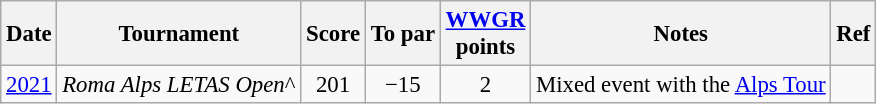<table class="wikitable" style="font-size:95%;">
<tr>
<th>Date</th>
<th>Tournament</th>
<th>Score</th>
<th>To par</th>
<th><a href='#'>WWGR</a><br>points</th>
<th>Notes</th>
<th>Ref</th>
</tr>
<tr>
<td><a href='#'>2021</a></td>
<td><em>Roma Alps LETAS Open</em>^</td>
<td align=center>201</td>
<td align=center>−15</td>
<td align=center>2</td>
<td>Mixed event with the <a href='#'>Alps Tour</a></td>
<td></td>
</tr>
</table>
